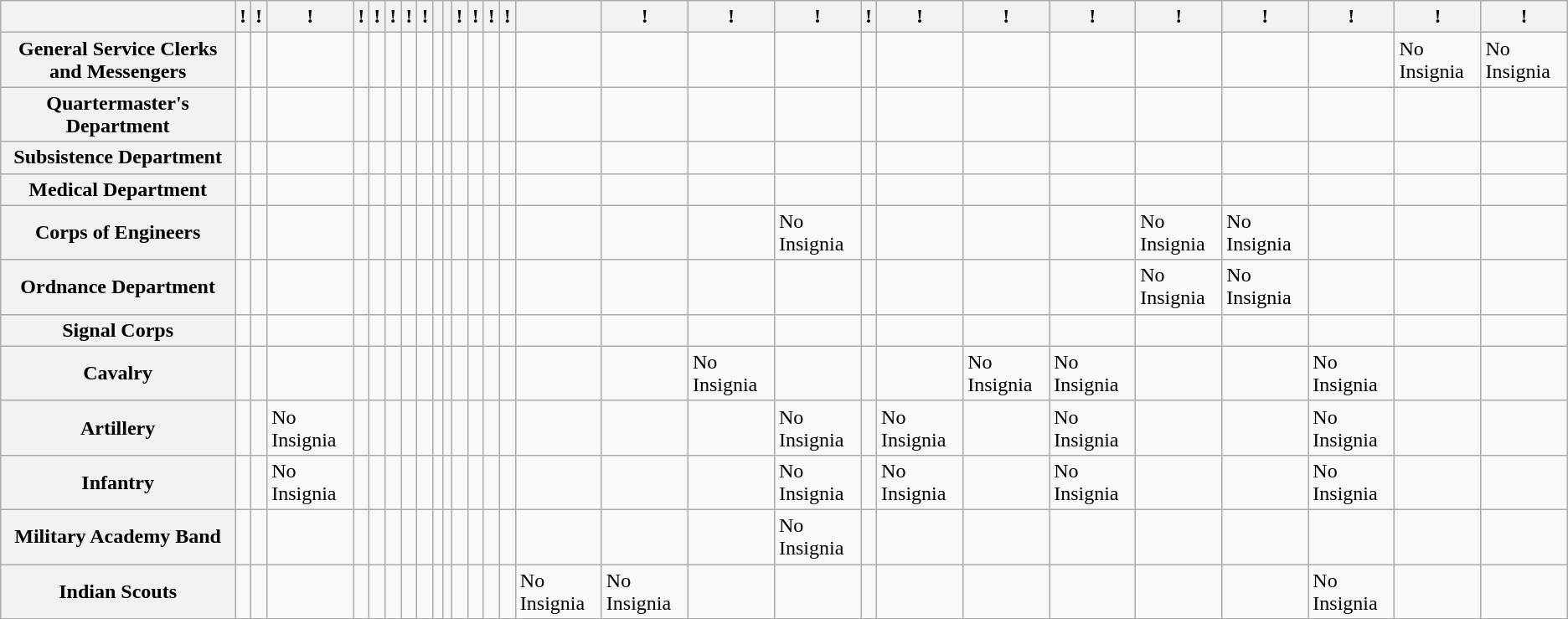<table class="wikitable">
<tr>
<th></th>
<th>!<small></small></th>
<th>!<small></small></th>
<th>!<small></small></th>
<th>!<small></small></th>
<th>!<small></small></th>
<th>!<small></small></th>
<th>!<small></small></th>
<th>!<small></small></th>
<th><small></small></th>
<th><small></small></th>
<th>!<small></small></th>
<th>!<small></small></th>
<th>!<small></small></th>
<th>!<small></small></th>
<th><small></small></th>
<th>!<small></small></th>
<th>!<small></small></th>
<th>!<small></small></th>
<th>!<small></small></th>
<th>!<small></small></th>
<th>!<small></small></th>
<th>!<small></small></th>
<th>!<small></small></th>
<th>!<small></small></th>
<th>!<small></small></th>
<th>!<small></small></th>
<th>!<small></small></th>
</tr>
<tr>
<th>General Service Clerks and Messengers</th>
<td></td>
<td></td>
<td></td>
<td></td>
<td></td>
<td></td>
<td></td>
<td></td>
<td></td>
<td></td>
<td></td>
<td></td>
<td></td>
<td></td>
<td></td>
<td></td>
<td></td>
<td></td>
<td></td>
<td></td>
<td></td>
<td></td>
<td></td>
<td></td>
<td></td>
<td>No Insignia</td>
<td>No Insignia</td>
</tr>
<tr>
<th>Quartermaster's Department</th>
<td></td>
<td></td>
<td></td>
<td></td>
<td></td>
<td></td>
<td></td>
<td></td>
<td></td>
<td></td>
<td></td>
<td></td>
<td></td>
<td></td>
<td></td>
<td></td>
<td></td>
<td></td>
<td></td>
<td></td>
<td></td>
<td></td>
<td></td>
<td></td>
<td></td>
<td></td>
<td></td>
</tr>
<tr>
<th>Subsistence Department</th>
<td></td>
<td></td>
<td></td>
<td></td>
<td></td>
<td></td>
<td></td>
<td></td>
<td></td>
<td></td>
<td></td>
<td></td>
<td></td>
<td></td>
<td></td>
<td></td>
<td></td>
<td></td>
<td></td>
<td></td>
<td></td>
<td></td>
<td></td>
<td></td>
<td></td>
<td></td>
<td></td>
</tr>
<tr>
<th>Medical Department</th>
<td></td>
<td></td>
<td></td>
<td></td>
<td></td>
<td></td>
<td></td>
<td></td>
<td></td>
<td></td>
<td></td>
<td></td>
<td></td>
<td></td>
<td></td>
<td></td>
<td></td>
<td></td>
<td></td>
<td></td>
<td></td>
<td></td>
<td></td>
<td></td>
<td></td>
<td></td>
<td></td>
</tr>
<tr>
<th>Corps of Engineers</th>
<td></td>
<td></td>
<td></td>
<td></td>
<td></td>
<td></td>
<td></td>
<td></td>
<td></td>
<td></td>
<td></td>
<td></td>
<td></td>
<td></td>
<td></td>
<td></td>
<td></td>
<td>No Insignia</td>
<td></td>
<td></td>
<td></td>
<td></td>
<td>No Insignia</td>
<td>No Insignia</td>
<td></td>
<td></td>
<td></td>
</tr>
<tr>
<th>Ordnance Department</th>
<td></td>
<td></td>
<td></td>
<td></td>
<td></td>
<td></td>
<td></td>
<td></td>
<td></td>
<td></td>
<td></td>
<td></td>
<td></td>
<td></td>
<td></td>
<td></td>
<td></td>
<td></td>
<td></td>
<td></td>
<td></td>
<td></td>
<td>No Insignia</td>
<td>No Insignia</td>
<td></td>
<td></td>
<td></td>
</tr>
<tr>
<th>Signal Corps</th>
<td></td>
<td></td>
<td></td>
<td></td>
<td></td>
<td></td>
<td></td>
<td></td>
<td></td>
<td></td>
<td></td>
<td></td>
<td></td>
<td></td>
<td></td>
<td></td>
<td></td>
<td></td>
<td></td>
<td></td>
<td></td>
<td></td>
<td></td>
<td></td>
<td></td>
<td></td>
<td></td>
</tr>
<tr>
<th>Cavalry</th>
<td></td>
<td></td>
<td></td>
<td></td>
<td></td>
<td></td>
<td></td>
<td></td>
<td></td>
<td></td>
<td></td>
<td></td>
<td></td>
<td></td>
<td></td>
<td></td>
<td>No Insignia</td>
<td></td>
<td></td>
<td></td>
<td>No Insignia</td>
<td>No Insignia</td>
<td></td>
<td></td>
<td>No Insignia</td>
<td></td>
<td></td>
</tr>
<tr>
<th>Artillery</th>
<td></td>
<td></td>
<td>No Insignia</td>
<td></td>
<td></td>
<td></td>
<td></td>
<td></td>
<td></td>
<td></td>
<td></td>
<td></td>
<td></td>
<td></td>
<td></td>
<td></td>
<td></td>
<td>No Insignia</td>
<td></td>
<td>No Insignia</td>
<td></td>
<td>No Insignia</td>
<td></td>
<td></td>
<td>No Insignia</td>
<td></td>
<td></td>
</tr>
<tr>
<th>Infantry</th>
<td></td>
<td></td>
<td>No Insignia</td>
<td></td>
<td></td>
<td></td>
<td></td>
<td></td>
<td></td>
<td></td>
<td></td>
<td></td>
<td></td>
<td></td>
<td></td>
<td></td>
<td></td>
<td>No Insignia</td>
<td></td>
<td>No Insignia</td>
<td></td>
<td>No Insignia</td>
<td></td>
<td></td>
<td>No Insignia</td>
<td></td>
<td></td>
</tr>
<tr>
<th>Military Academy Band</th>
<td></td>
<td></td>
<td></td>
<td></td>
<td></td>
<td></td>
<td></td>
<td></td>
<td></td>
<td></td>
<td></td>
<td></td>
<td></td>
<td></td>
<td></td>
<td></td>
<td></td>
<td>No Insignia</td>
<td></td>
<td></td>
<td></td>
<td></td>
<td></td>
<td></td>
<td></td>
<td></td>
<td></td>
</tr>
<tr>
<th>Indian Scouts</th>
<td></td>
<td></td>
<td></td>
<td></td>
<td></td>
<td></td>
<td></td>
<td></td>
<td></td>
<td></td>
<td></td>
<td></td>
<td></td>
<td></td>
<td>No Insignia</td>
<td>No Insignia</td>
<td></td>
<td></td>
<td></td>
<td></td>
<td></td>
<td></td>
<td></td>
<td></td>
<td>No Insignia</td>
<td></td>
<td></td>
</tr>
</table>
